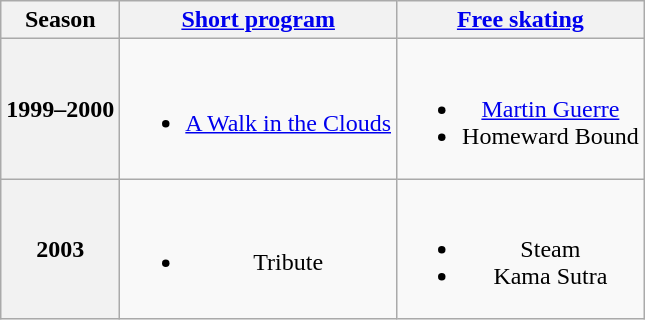<table class=wikitable style=text-align:center>
<tr>
<th>Season</th>
<th><a href='#'>Short program</a></th>
<th><a href='#'>Free skating</a></th>
</tr>
<tr>
<th>1999–2000 <br> </th>
<td><br><ul><li><a href='#'>A Walk in the Clouds</a> <br></li></ul></td>
<td><br><ul><li><a href='#'>Martin Guerre</a> <br></li><li>Homeward Bound</li></ul></td>
</tr>
<tr>
<th>2003 <br> </th>
<td><br><ul><li>Tribute <br></li></ul></td>
<td><br><ul><li>Steam</li><li>Kama Sutra</li></ul></td>
</tr>
</table>
